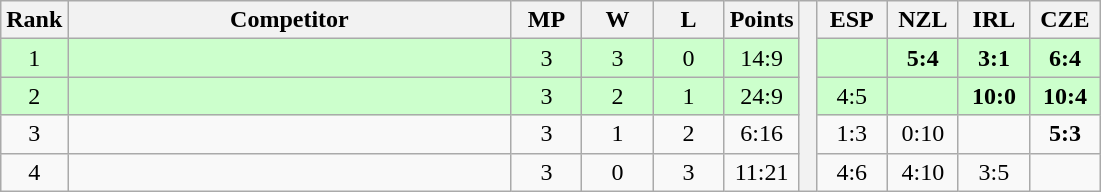<table class="wikitable" style="text-align:center">
<tr>
<th>Rank</th>
<th style="width:18em">Competitor</th>
<th style="width:2.5em">MP</th>
<th style="width:2.5em">W</th>
<th style="width:2.5em">L</th>
<th>Points</th>
<th rowspan="5"> </th>
<th style="width:2.5em">ESP</th>
<th style="width:2.5em">NZL</th>
<th style="width:2.5em">IRL</th>
<th style="width:2.5em">CZE</th>
</tr>
<tr style="background:#cfc;">
<td>1</td>
<td style="text-align:left"><br></td>
<td>3</td>
<td>3</td>
<td>0</td>
<td>14:9</td>
<td></td>
<td><strong>5:4</strong></td>
<td><strong>3:1</strong></td>
<td><strong>6:4</strong></td>
</tr>
<tr style="background:#cfc;">
<td>2</td>
<td style="text-align:left"><br></td>
<td>3</td>
<td>2</td>
<td>1</td>
<td>24:9</td>
<td>4:5</td>
<td></td>
<td><strong>10:0</strong></td>
<td><strong>10:4</strong></td>
</tr>
<tr>
<td>3</td>
<td style="text-align:left"><br></td>
<td>3</td>
<td>1</td>
<td>2</td>
<td>6:16</td>
<td>1:3</td>
<td>0:10</td>
<td></td>
<td><strong>5:3</strong></td>
</tr>
<tr>
<td>4</td>
<td style="text-align:left"><br></td>
<td>3</td>
<td>0</td>
<td>3</td>
<td>11:21</td>
<td>4:6</td>
<td>4:10</td>
<td>3:5</td>
<td></td>
</tr>
</table>
